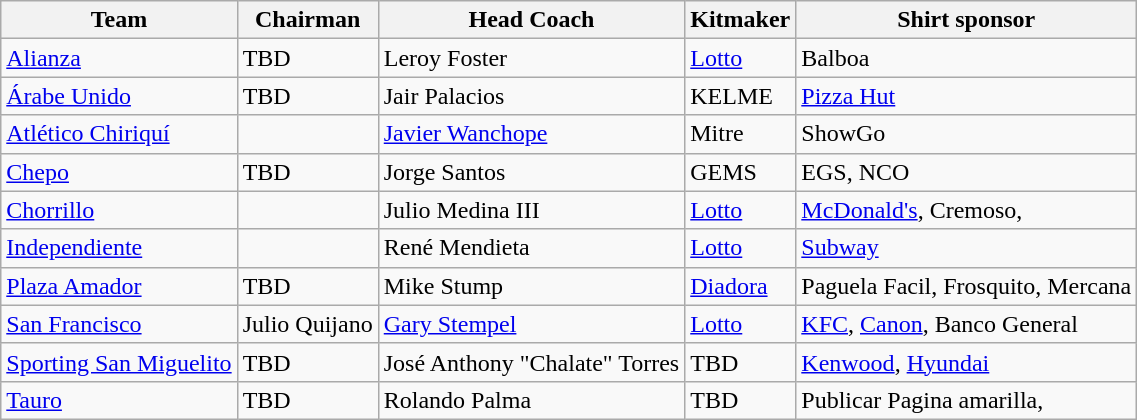<table class="wikitable sortable">
<tr>
<th>Team</th>
<th>Chairman</th>
<th>Head Coach</th>
<th>Kitmaker</th>
<th>Shirt sponsor</th>
</tr>
<tr>
<td><a href='#'>Alianza</a></td>
<td> TBD</td>
<td> Leroy Foster</td>
<td><a href='#'>Lotto</a></td>
<td>Balboa</td>
</tr>
<tr>
<td><a href='#'>Árabe Unido</a></td>
<td> TBD</td>
<td> Jair Palacios</td>
<td>KELME</td>
<td><a href='#'>Pizza Hut</a></td>
</tr>
<tr>
<td><a href='#'>Atlético Chiriquí</a></td>
<td></td>
<td> <a href='#'>Javier Wanchope</a></td>
<td>Mitre</td>
<td>ShowGo</td>
</tr>
<tr>
<td><a href='#'>Chepo</a></td>
<td> TBD</td>
<td> Jorge Santos</td>
<td>GEMS</td>
<td>EGS, NCO</td>
</tr>
<tr>
<td><a href='#'>Chorrillo</a></td>
<td></td>
<td> Julio Medina III</td>
<td><a href='#'>Lotto</a></td>
<td><a href='#'>McDonald's</a>, Cremoso,</td>
</tr>
<tr>
<td><a href='#'>Independiente</a></td>
<td></td>
<td> René Mendieta</td>
<td><a href='#'>Lotto</a></td>
<td><a href='#'>Subway</a></td>
</tr>
<tr>
<td><a href='#'>Plaza Amador</a></td>
<td> TBD</td>
<td>  Mike Stump</td>
<td><a href='#'>Diadora</a></td>
<td>Paguela Facil, Frosquito, Mercana</td>
</tr>
<tr>
<td><a href='#'>San Francisco</a></td>
<td>Julio Quijano</td>
<td>  <a href='#'>Gary Stempel</a></td>
<td><a href='#'>Lotto</a></td>
<td><a href='#'>KFC</a>, <a href='#'>Canon</a>, Banco General</td>
</tr>
<tr>
<td><a href='#'>Sporting San Miguelito</a></td>
<td> TBD</td>
<td> José Anthony "Chalate" Torres</td>
<td>TBD</td>
<td><a href='#'>Kenwood</a>, <a href='#'>Hyundai</a></td>
</tr>
<tr>
<td><a href='#'>Tauro</a></td>
<td> TBD</td>
<td> Rolando Palma</td>
<td>TBD</td>
<td>Publicar Pagina amarilla,</td>
</tr>
</table>
